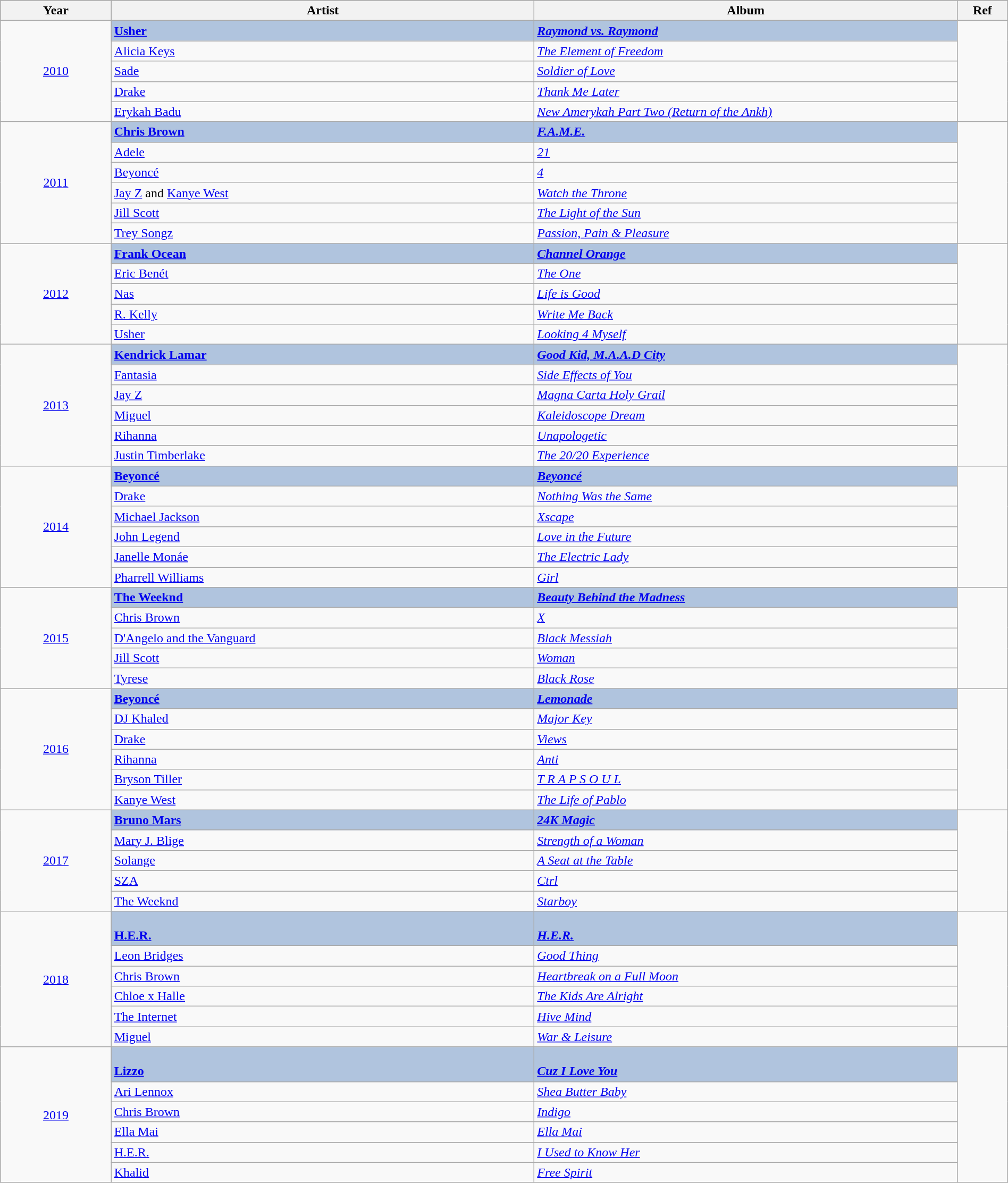<table class="wikitable" style="width:100%;">
<tr style="background:#bebebe;">
<th style="width:11%;">Year</th>
<th style="width:42%;">Artist</th>
<th style="width:42%;">Album</th>
<th style="width:5%;">Ref</th>
</tr>
<tr>
<td rowspan="5" align="center"><a href='#'>2010</a></td>
<td style="background:#B0C4DE"><strong><a href='#'>Usher</a></strong></td>
<td style="background:#B0C4DE"><strong><em><a href='#'>Raymond vs. Raymond</a></em></strong></td>
<td rowspan="5" align="center"></td>
</tr>
<tr>
<td><a href='#'>Alicia Keys</a></td>
<td><em><a href='#'>The Element of Freedom</a></em></td>
</tr>
<tr>
<td><a href='#'>Sade</a></td>
<td><em><a href='#'>Soldier of Love</a></em></td>
</tr>
<tr>
<td><a href='#'>Drake</a></td>
<td><em><a href='#'>Thank Me Later</a></em></td>
</tr>
<tr>
<td><a href='#'>Erykah Badu</a></td>
<td><em><a href='#'>New Amerykah Part Two (Return of the Ankh)</a></em></td>
</tr>
<tr>
<td rowspan="6" align="center"><a href='#'>2011</a></td>
<td style="background:#B0C4DE"><strong><a href='#'>Chris Brown</a></strong></td>
<td style="background:#B0C4DE"><strong><em><a href='#'>F.A.M.E.</a></em></strong></td>
<td rowspan="6" align="center"></td>
</tr>
<tr>
<td><a href='#'>Adele</a></td>
<td><em><a href='#'>21</a></em></td>
</tr>
<tr>
<td><a href='#'>Beyoncé</a></td>
<td><em><a href='#'>4</a></em></td>
</tr>
<tr>
<td><a href='#'>Jay Z</a> and <a href='#'>Kanye West</a></td>
<td><em><a href='#'>Watch the Throne</a></em></td>
</tr>
<tr>
<td><a href='#'>Jill Scott</a></td>
<td><em><a href='#'>The Light of the Sun</a></em></td>
</tr>
<tr>
<td><a href='#'>Trey Songz</a></td>
<td><em><a href='#'>Passion, Pain & Pleasure</a></em></td>
</tr>
<tr>
<td rowspan="5" align="center"><a href='#'>2012</a></td>
<td style="background:#B0C4DE"><strong><a href='#'>Frank Ocean</a></strong></td>
<td style="background:#B0C4DE"><strong><em><a href='#'>Channel Orange</a></em></strong></td>
<td rowspan="5" align="center"></td>
</tr>
<tr>
<td><a href='#'>Eric Benét</a></td>
<td><em><a href='#'>The One</a></em></td>
</tr>
<tr>
<td><a href='#'>Nas</a></td>
<td><em><a href='#'>Life is Good</a></em></td>
</tr>
<tr>
<td><a href='#'>R. Kelly</a></td>
<td><em><a href='#'>Write Me Back</a></em></td>
</tr>
<tr>
<td><a href='#'>Usher</a></td>
<td><em><a href='#'>Looking 4 Myself</a></em></td>
</tr>
<tr>
<td rowspan="6" align="center"><a href='#'>2013</a></td>
<td style="background:#B0C4DE"><strong><a href='#'>Kendrick Lamar</a></strong></td>
<td style="background:#B0C4DE"><strong><em><a href='#'>Good Kid, M.A.A.D City</a></em></strong></td>
<td rowspan="6" align="center"></td>
</tr>
<tr>
<td><a href='#'>Fantasia</a></td>
<td><em><a href='#'>Side Effects of You</a></em></td>
</tr>
<tr>
<td><a href='#'>Jay Z</a></td>
<td><em><a href='#'>Magna Carta Holy Grail</a></em></td>
</tr>
<tr>
<td><a href='#'>Miguel</a></td>
<td><em><a href='#'>Kaleidoscope Dream</a></em></td>
</tr>
<tr>
<td><a href='#'>Rihanna</a></td>
<td><em><a href='#'>Unapologetic</a></em></td>
</tr>
<tr>
<td><a href='#'>Justin Timberlake</a></td>
<td><em><a href='#'>The 20/20 Experience</a></em></td>
</tr>
<tr>
<td rowspan="6" align="center"><a href='#'>2014</a></td>
<td style="background:#B0C4DE"><strong><a href='#'>Beyoncé</a></strong></td>
<td style="background:#B0C4DE"><strong><em><a href='#'>Beyoncé</a></em></strong></td>
<td rowspan="6" align="center"></td>
</tr>
<tr>
<td><a href='#'>Drake</a></td>
<td><em><a href='#'>Nothing Was the Same</a></em></td>
</tr>
<tr>
<td><a href='#'>Michael Jackson</a></td>
<td><em><a href='#'>Xscape</a></em></td>
</tr>
<tr>
<td><a href='#'>John Legend</a></td>
<td><em><a href='#'>Love in the Future</a></em></td>
</tr>
<tr>
<td><a href='#'>Janelle Monáe</a></td>
<td><em><a href='#'>The Electric Lady</a></em></td>
</tr>
<tr>
<td><a href='#'>Pharrell Williams</a></td>
<td><em><a href='#'>Girl</a></em></td>
</tr>
<tr>
<td rowspan="5" align="center"><a href='#'>2015</a></td>
<td style="background:#B0C4DE"><strong><a href='#'>The Weeknd</a></strong></td>
<td style="background:#B0C4DE"><strong><em><a href='#'>Beauty Behind the Madness</a></em></strong></td>
<td rowspan="5" align="center"></td>
</tr>
<tr>
<td><a href='#'>Chris Brown</a></td>
<td><em><a href='#'>X</a></em></td>
</tr>
<tr>
<td><a href='#'>D'Angelo and the Vanguard</a></td>
<td><em><a href='#'>Black Messiah</a></em></td>
</tr>
<tr>
<td><a href='#'>Jill Scott</a></td>
<td><em><a href='#'>Woman</a></em></td>
</tr>
<tr>
<td><a href='#'>Tyrese</a></td>
<td><em><a href='#'>Black Rose</a></em></td>
</tr>
<tr>
<td rowspan="6" align="center"><a href='#'>2016</a></td>
<td style="background:#B0C4DE"><strong><a href='#'>Beyoncé</a></strong></td>
<td style="background:#B0C4DE"><strong><em><a href='#'>Lemonade</a></em></strong></td>
<td rowspan="6" align="center"></td>
</tr>
<tr>
<td><a href='#'>DJ Khaled</a></td>
<td><em><a href='#'>Major Key</a></em></td>
</tr>
<tr>
<td><a href='#'>Drake</a></td>
<td><em><a href='#'>Views</a></em></td>
</tr>
<tr>
<td><a href='#'>Rihanna</a></td>
<td><em><a href='#'>Anti</a></em></td>
</tr>
<tr>
<td><a href='#'>Bryson Tiller</a></td>
<td><em><a href='#'>T R A P S O U L</a></em></td>
</tr>
<tr>
<td><a href='#'>Kanye West</a></td>
<td><em><a href='#'>The Life of Pablo</a></em></td>
</tr>
<tr>
<td rowspan="5" align="center"><a href='#'>2017</a></td>
<td style="background:#B0C4DE"><strong><a href='#'>Bruno Mars</a></strong></td>
<td style="background:#B0C4DE"><strong><em><a href='#'>24K Magic</a></em></strong></td>
<td rowspan="5" align="center"></td>
</tr>
<tr>
<td><a href='#'>Mary J. Blige</a></td>
<td><em><a href='#'>Strength of a Woman</a></em></td>
</tr>
<tr>
<td><a href='#'>Solange</a></td>
<td><em><a href='#'>A Seat at the Table</a></em></td>
</tr>
<tr>
<td><a href='#'>SZA</a></td>
<td><em><a href='#'>Ctrl</a></em></td>
</tr>
<tr>
<td><a href='#'>The Weeknd</a></td>
<td><em><a href='#'>Starboy</a></em></td>
</tr>
<tr>
<td rowspan="6" align="center"><a href='#'>2018</a></td>
<td style="background:#B0C4DE"><br><strong><a href='#'>H.E.R.</a></strong></td>
<td style="background:#B0C4DE"><br><strong><em><a href='#'>H.E.R.</a></em></strong></td>
<td rowspan="6" align="center"></td>
</tr>
<tr>
<td><a href='#'>Leon Bridges</a></td>
<td><em><a href='#'>Good Thing</a></em></td>
</tr>
<tr>
<td><a href='#'>Chris Brown</a></td>
<td><em><a href='#'>Heartbreak on a Full Moon</a></em></td>
</tr>
<tr>
<td><a href='#'>Chloe x Halle</a></td>
<td><em><a href='#'>The Kids Are Alright</a></em></td>
</tr>
<tr>
<td><a href='#'>The Internet</a></td>
<td><em><a href='#'>Hive Mind</a></em></td>
</tr>
<tr>
<td><a href='#'>Miguel</a></td>
<td><em><a href='#'>War & Leisure</a></em></td>
</tr>
<tr>
<td rowspan="6" align="center"><a href='#'>2019</a></td>
<td style="background:#B0C4DE"><br><strong><a href='#'>Lizzo</a></strong></td>
<td style="background:#B0C4DE"><br><strong><em><a href='#'>Cuz I Love You</a></em></strong></td>
<td rowspan="6" align="center"></td>
</tr>
<tr>
<td><a href='#'>Ari Lennox</a></td>
<td><em><a href='#'>Shea Butter Baby</a></em></td>
</tr>
<tr>
<td><a href='#'>Chris Brown</a></td>
<td><em><a href='#'>Indigo</a></em></td>
</tr>
<tr>
<td><a href='#'>Ella Mai</a></td>
<td><em><a href='#'>Ella Mai</a></em></td>
</tr>
<tr>
<td><a href='#'>H.E.R.</a></td>
<td><em><a href='#'>I Used to Know Her</a></em></td>
</tr>
<tr>
<td><a href='#'>Khalid</a></td>
<td><em><a href='#'>Free Spirit</a></em></td>
</tr>
</table>
